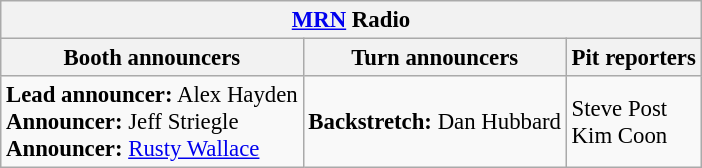<table class="wikitable" style="font-size: 95%">
<tr>
<th colspan="3"><a href='#'>MRN</a> Radio</th>
</tr>
<tr>
<th>Booth announcers</th>
<th>Turn announcers</th>
<th>Pit reporters</th>
</tr>
<tr>
<td><strong>Lead announcer:</strong> Alex Hayden<br><strong>Announcer:</strong> Jeff Striegle<br><strong>Announcer:</strong> <a href='#'>Rusty Wallace</a></td>
<td><strong>Backstretch:</strong> Dan Hubbard</td>
<td>Steve Post<br>Kim Coon</td>
</tr>
</table>
